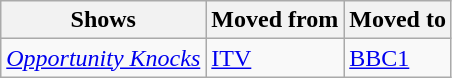<table class="wikitable">
<tr>
<th>Shows</th>
<th>Moved from</th>
<th>Moved to</th>
</tr>
<tr>
<td><em><a href='#'>Opportunity Knocks</a></em></td>
<td><a href='#'>ITV</a></td>
<td rowspan=2><a href='#'>BBC1</a></td>
</tr>
</table>
